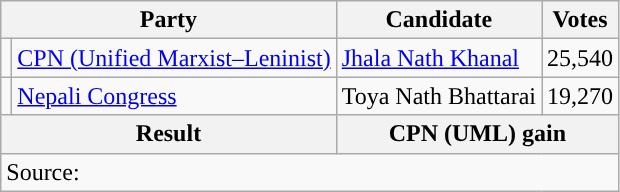<table class="wikitable">
<tr>
<th colspan="2">Party</th>
<th>Candidate</th>
<th>Votes</th>
</tr>
<tr>
<td style="background-color:"></td>
<td><a href='#'>CPN (Unified Marxist–Leninist)</a></td>
<td><a href='#'>Jhala Nath Khanal</a></td>
<td>25,540</td>
</tr>
<tr>
<td style="background-color:"></td>
<td><a href='#'>Nepali Congress</a></td>
<td>Toya Nath Bhattarai</td>
<td>19,270</td>
</tr>
<tr>
<th colspan="2">Result</th>
<th colspan="2">CPN (UML) gain</th>
</tr>
<tr>
<td colspan="4">Source: </td>
</tr>
</table>
